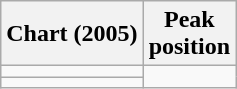<table class="wikitable">
<tr>
<th align="left">Chart (2005)</th>
<th align="center">Peak<br>position</th>
</tr>
<tr>
<td></td>
</tr>
<tr>
<td></td>
</tr>
</table>
